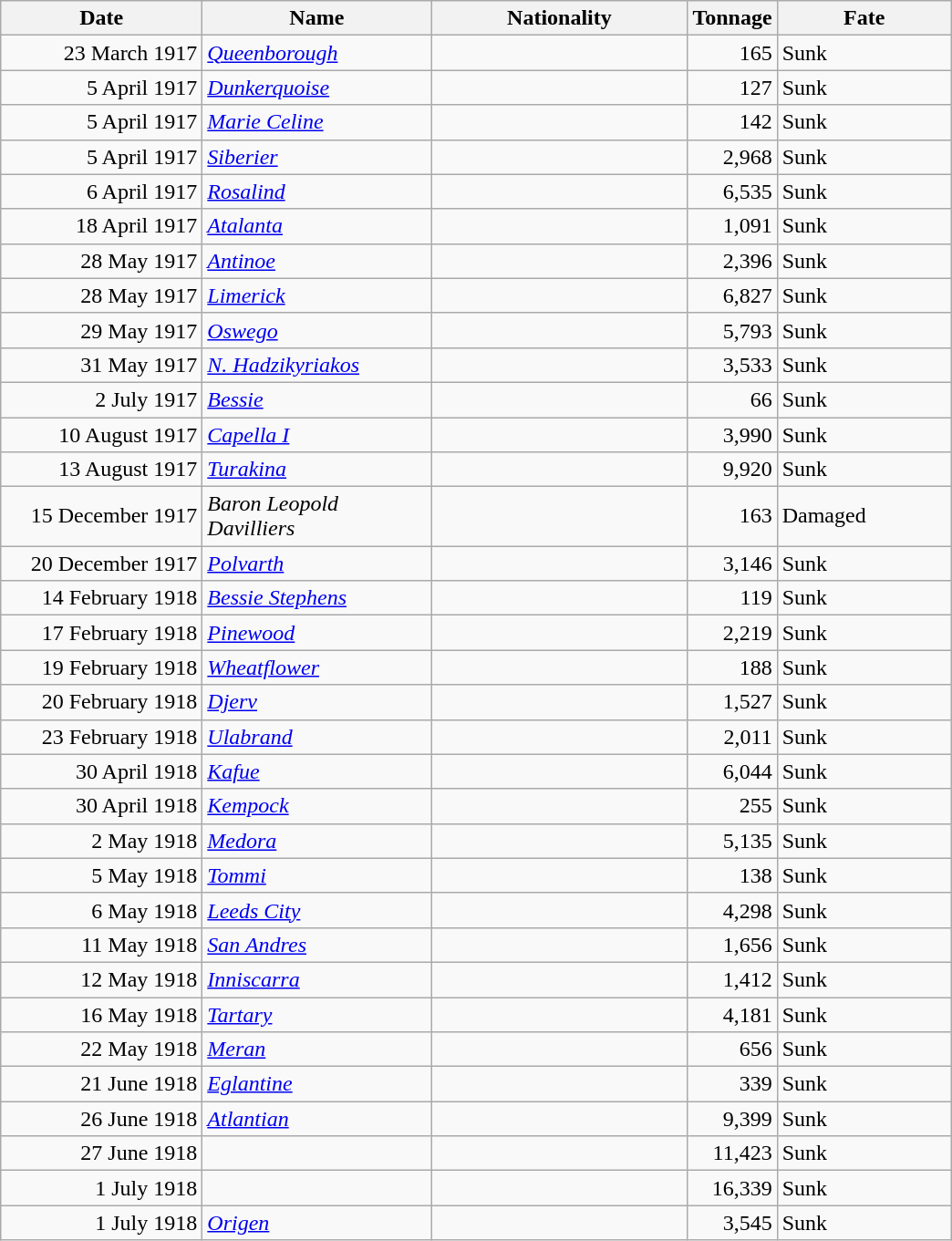<table class="wikitable sortable">
<tr>
<th width="140px">Date</th>
<th width="160px">Name</th>
<th width="180px">Nationality</th>
<th width="25px">Tonnage</th>
<th width="120px">Fate</th>
</tr>
<tr>
<td align="right">23 March 1917</td>
<td align="left"><a href='#'><em>Queenborough</em></a></td>
<td align="left"></td>
<td align="right">165</td>
<td align="left">Sunk</td>
</tr>
<tr>
<td align="right">5 April 1917</td>
<td align="left"><a href='#'><em>Dunkerquoise</em></a></td>
<td align="left"></td>
<td align="right">127</td>
<td align="left">Sunk</td>
</tr>
<tr>
<td align="right">5 April 1917</td>
<td align="left"><a href='#'><em>Marie Celine</em></a></td>
<td align="left"></td>
<td align="right">142</td>
<td align="left">Sunk</td>
</tr>
<tr>
<td align="right">5 April 1917</td>
<td align="left"><a href='#'><em>Siberier</em></a></td>
<td align="left"></td>
<td align="right">2,968</td>
<td align="left">Sunk</td>
</tr>
<tr>
<td align="right">6 April 1917</td>
<td align="left"><a href='#'><em>Rosalind</em></a></td>
<td align="left"></td>
<td align="right">6,535</td>
<td align="left">Sunk</td>
</tr>
<tr>
<td align="right">18 April 1917</td>
<td align="left"><a href='#'><em>Atalanta</em></a></td>
<td align="left"></td>
<td align="right">1,091</td>
<td align="left">Sunk</td>
</tr>
<tr>
<td align="right">28 May 1917</td>
<td align="left"><a href='#'><em>Antinoe</em></a></td>
<td align="left"></td>
<td align="right">2,396</td>
<td align="left">Sunk</td>
</tr>
<tr>
<td align="right">28 May 1917</td>
<td align="left"><a href='#'><em>Limerick</em></a></td>
<td align="left"></td>
<td align="right">6,827</td>
<td align="left">Sunk</td>
</tr>
<tr>
<td align="right">29 May 1917</td>
<td align="left"><a href='#'><em>Oswego</em></a></td>
<td align="left"></td>
<td align="right">5,793</td>
<td align="left">Sunk</td>
</tr>
<tr>
<td align="right">31 May 1917</td>
<td align="left"><a href='#'><em>N. Hadzikyriakos</em></a></td>
<td align="left"></td>
<td align="right">3,533</td>
<td align="left">Sunk</td>
</tr>
<tr>
<td align="right">2 July 1917</td>
<td align="left"><a href='#'><em>Bessie</em></a></td>
<td align="left"></td>
<td align="right">66</td>
<td align="left">Sunk</td>
</tr>
<tr>
<td align="right">10 August 1917</td>
<td align="left"><a href='#'><em>Capella I</em></a></td>
<td align="left"></td>
<td align="right">3,990</td>
<td align="left">Sunk</td>
</tr>
<tr>
<td align="right">13 August 1917</td>
<td align="left"><a href='#'><em>Turakina</em></a></td>
<td align="left"></td>
<td align="right">9,920</td>
<td align="left">Sunk</td>
</tr>
<tr>
<td align="right">15 December 1917</td>
<td align="left"><em>Baron Leopold Davilliers</em></td>
<td align="left"></td>
<td align="right">163</td>
<td align="left">Damaged</td>
</tr>
<tr>
<td align="right">20 December 1917</td>
<td align="left"><a href='#'><em>Polvarth</em></a></td>
<td align="left"></td>
<td align="right">3,146</td>
<td align="left">Sunk</td>
</tr>
<tr>
<td align="right">14 February 1918</td>
<td align="left"><a href='#'><em>Bessie Stephens</em></a></td>
<td align="left"></td>
<td align="right">119</td>
<td align="left">Sunk</td>
</tr>
<tr>
<td align="right">17 February 1918</td>
<td align="left"><a href='#'><em>Pinewood</em></a></td>
<td align="left"></td>
<td align="right">2,219</td>
<td align="left">Sunk</td>
</tr>
<tr>
<td align="right">19 February 1918</td>
<td align="left"><a href='#'><em>Wheatflower</em></a></td>
<td align="left"></td>
<td align="right">188</td>
<td align="left">Sunk</td>
</tr>
<tr>
<td align="right">20 February 1918</td>
<td align="left"><a href='#'><em>Djerv</em></a></td>
<td align="left"></td>
<td align="right">1,527</td>
<td align="left">Sunk</td>
</tr>
<tr>
<td align="right">23 February 1918</td>
<td align="left"><a href='#'><em>Ulabrand</em></a></td>
<td align="left"></td>
<td align="right">2,011</td>
<td align="left">Sunk</td>
</tr>
<tr>
<td align="right">30 April 1918</td>
<td align="left"><a href='#'><em>Kafue</em></a></td>
<td align="left"></td>
<td align="right">6,044</td>
<td align="left">Sunk</td>
</tr>
<tr>
<td align="right">30 April 1918</td>
<td align="left"><a href='#'><em>Kempock</em></a></td>
<td align="left"></td>
<td align="right">255</td>
<td align="left">Sunk</td>
</tr>
<tr>
<td align="right">2 May 1918</td>
<td align="left"><a href='#'><em>Medora</em></a></td>
<td align="left"></td>
<td align="right">5,135</td>
<td align="left">Sunk</td>
</tr>
<tr>
<td align="right">5 May 1918</td>
<td align="left"><a href='#'><em>Tommi</em></a></td>
<td align="left"></td>
<td align="right">138</td>
<td align="left">Sunk</td>
</tr>
<tr>
<td align="right">6 May 1918</td>
<td align="left"><a href='#'><em>Leeds City</em></a></td>
<td align="left"></td>
<td align="right">4,298</td>
<td align="left">Sunk</td>
</tr>
<tr>
<td align="right">11 May 1918</td>
<td align="left"><a href='#'><em>San Andres</em></a></td>
<td align="left"></td>
<td align="right">1,656</td>
<td align="left">Sunk</td>
</tr>
<tr>
<td align="right">12 May 1918</td>
<td align="left"><a href='#'><em>Inniscarra</em></a></td>
<td align="left"></td>
<td align="right">1,412</td>
<td align="left">Sunk</td>
</tr>
<tr>
<td align="right">16 May 1918</td>
<td align="left"><a href='#'><em>Tartary</em></a></td>
<td align="left"></td>
<td align="right">4,181</td>
<td align="left">Sunk</td>
</tr>
<tr>
<td align="right">22 May 1918</td>
<td align="left"><a href='#'><em>Meran</em></a></td>
<td align="left"></td>
<td align="right">656</td>
<td align="left">Sunk</td>
</tr>
<tr>
<td align="right">21 June 1918</td>
<td align="left"><a href='#'><em>Eglantine</em></a></td>
<td align="left"></td>
<td align="right">339</td>
<td align="left">Sunk</td>
</tr>
<tr>
<td align="right">26 June 1918</td>
<td align="left"><a href='#'><em>Atlantian</em></a></td>
<td align="left"></td>
<td align="right">9,399</td>
<td align="left">Sunk</td>
</tr>
<tr>
<td align="right">27 June 1918</td>
<td align="left"></td>
<td align="left"></td>
<td align="right">11,423</td>
<td align="left">Sunk</td>
</tr>
<tr>
<td align="right">1 July 1918</td>
<td align="left"></td>
<td align="left"></td>
<td align="right">16,339</td>
<td align="left">Sunk</td>
</tr>
<tr>
<td align="right">1 July 1918</td>
<td align="left"><a href='#'><em>Origen</em></a></td>
<td align="left"></td>
<td align="right">3,545</td>
<td align="left">Sunk</td>
</tr>
</table>
